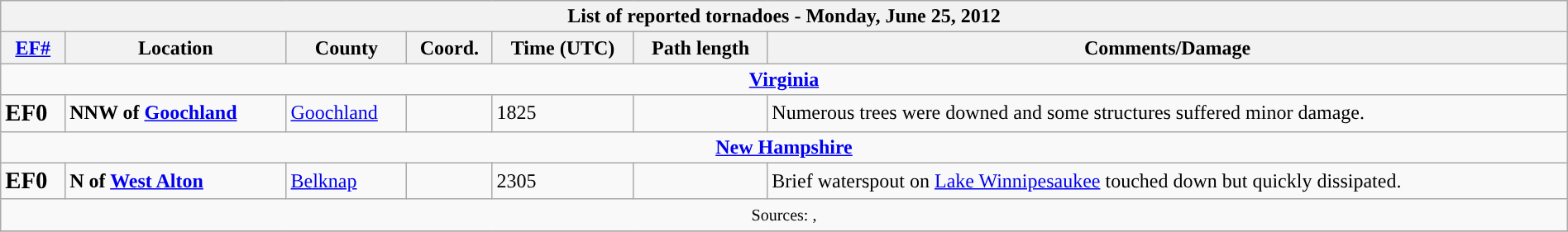<table class="wikitable collapsible" width="100%">
<tr>
<th colspan="7">List of reported tornadoes - Monday, June 25, 2012</th>
</tr>
<tr>
<th><a href='#'>EF#</a></th>
<th>Location</th>
<th>County</th>
<th>Coord.</th>
<th>Time (UTC)</th>
<th>Path length</th>
<th>Comments/Damage</th>
</tr>
<tr>
<td colspan="7" align=center><strong><a href='#'>Virginia</a></strong></td>
</tr>
<tr>
<td><big><strong>EF0</strong></big></td>
<td><strong>NNW of <a href='#'>Goochland</a></strong></td>
<td><a href='#'>Goochland</a></td>
<td></td>
<td>1825</td>
<td></td>
<td>Numerous trees were downed and some structures suffered minor damage.</td>
</tr>
<tr>
<td colspan="7" align=center><strong><a href='#'>New Hampshire</a></strong></td>
</tr>
<tr>
<td><big><strong>EF0</strong></big></td>
<td><strong>N of <a href='#'>West Alton</a></strong></td>
<td><a href='#'>Belknap</a></td>
<td></td>
<td>2305</td>
<td></td>
<td>Brief waterspout on <a href='#'>Lake Winnipesaukee</a> touched down but quickly dissipated.</td>
</tr>
<tr>
<td colspan="7" align=center><small>Sources: , </small></td>
</tr>
<tr>
</tr>
</table>
